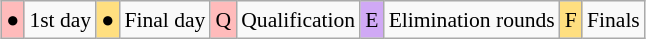<table class="wikitable" style="margin:0.5em auto; font-size:90%; line-height:1.25em; text-align:center;">
<tr>
<td style="background-color:#FFBBBB;">●</td>
<td>1st day</td>
<td style="background-color:#FFDF80;">●</td>
<td>Final day</td>
<td style="background-color:#FFBBBB;">Q</td>
<td>Qualification</td>
<td style="background-color:#D0A9F5;">E</td>
<td>Elimination rounds</td>
<td style="background-color:#FFDF80;">F</td>
<td>Finals</td>
</tr>
</table>
